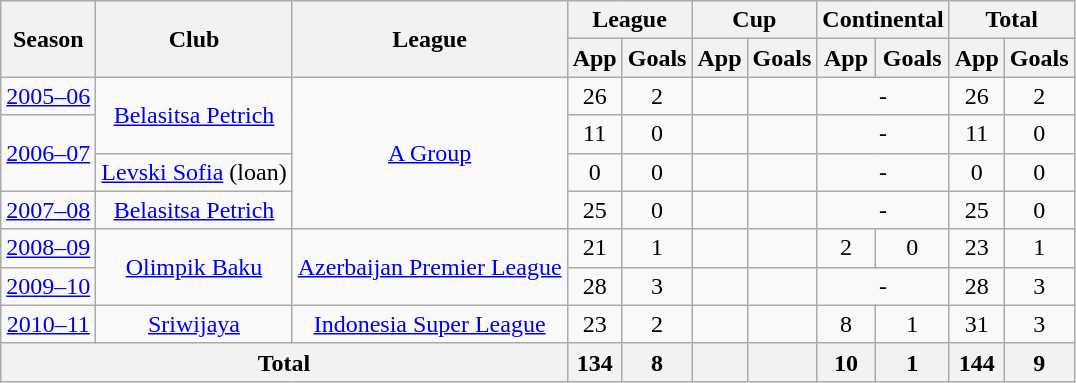<table class="wikitable">
<tr>
<th rowspan=2>Season</th>
<th ! rowspan=2>Club</th>
<th ! rowspan=2>League</th>
<th ! colspan=2>League</th>
<th ! colspan=2>Cup</th>
<th ! colspan=2>Continental</th>
<th colspan=3>Total</th>
</tr>
<tr>
<th>App</th>
<th>Goals</th>
<th>App</th>
<th>Goals</th>
<th>App</th>
<th>Goals</th>
<th>App</th>
<th>Goals</th>
</tr>
<tr align=center>
<td><a href='#'>2005–06</a></td>
<td rowspan="2"><a href='#'>Belasitsa Petrich</a></td>
<td rowspan="4"><a href='#'>A Group</a></td>
<td>26</td>
<td>2</td>
<td></td>
<td></td>
<td colspan="2">-</td>
<td>26</td>
<td>2</td>
</tr>
<tr align=center>
<td rowspan="2"><a href='#'>2006–07</a></td>
<td>11</td>
<td>0</td>
<td></td>
<td></td>
<td colspan="2">-</td>
<td>11</td>
<td>0</td>
</tr>
<tr align=center>
<td><a href='#'>Levski Sofia</a> (loan)</td>
<td>0</td>
<td>0</td>
<td></td>
<td></td>
<td colspan="2">-</td>
<td>0</td>
<td>0</td>
</tr>
<tr align=center>
<td><a href='#'>2007–08</a></td>
<td><a href='#'>Belasitsa Petrich</a></td>
<td>25</td>
<td>0</td>
<td></td>
<td></td>
<td colspan="2">-</td>
<td>25</td>
<td>0</td>
</tr>
<tr align=center>
<td><a href='#'>2008–09</a></td>
<td rowspan="2"><a href='#'>Olimpik Baku</a></td>
<td rowspan="2"><a href='#'>Azerbaijan Premier League</a></td>
<td>21</td>
<td>1</td>
<td></td>
<td></td>
<td>2</td>
<td>0</td>
<td>23</td>
<td>1</td>
</tr>
<tr align=center>
<td><a href='#'>2009–10</a></td>
<td>28</td>
<td>3</td>
<td></td>
<td></td>
<td colspan="2">-</td>
<td>28</td>
<td>3</td>
</tr>
<tr align=center>
<td><a href='#'>2010–11</a></td>
<td><a href='#'>Sriwijaya</a></td>
<td><a href='#'>Indonesia Super League</a></td>
<td>23</td>
<td>2</td>
<td></td>
<td></td>
<td>8</td>
<td>1</td>
<td>31</td>
<td>3</td>
</tr>
<tr align=center>
<th colspan="3">Total</th>
<th>134</th>
<th>8</th>
<th></th>
<th></th>
<th>10</th>
<th>1</th>
<th>144</th>
<th>9</th>
</tr>
</table>
